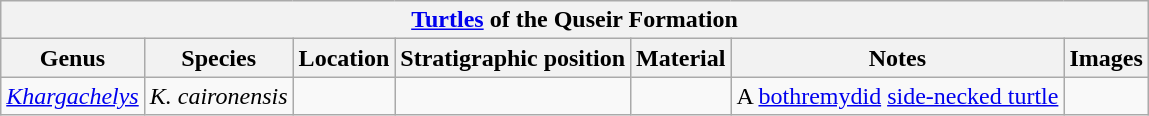<table class="wikitable" align="center">
<tr>
<th colspan="7" align="center"><a href='#'>Turtles</a> of the Quseir Formation</th>
</tr>
<tr>
<th>Genus</th>
<th>Species</th>
<th>Location</th>
<th>Stratigraphic position</th>
<th>Material</th>
<th>Notes</th>
<th>Images</th>
</tr>
<tr>
<td><em><a href='#'>Khargachelys</a></em></td>
<td><em>K. caironensis</em></td>
<td></td>
<td></td>
<td></td>
<td>A <a href='#'>bothremydid</a> <a href='#'>side-necked turtle</a></td>
<td></td>
</tr>
</table>
